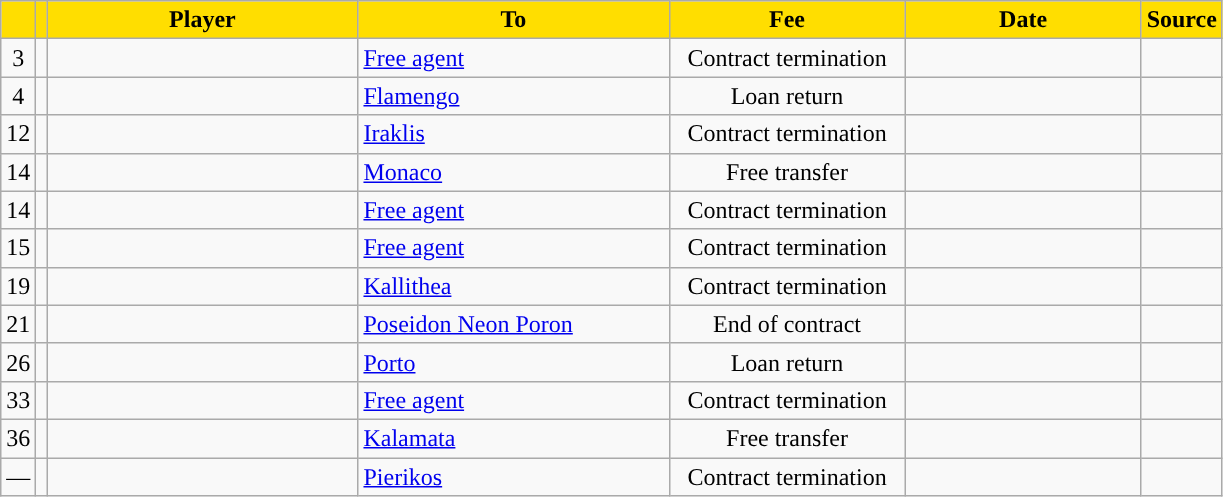<table class="wikitable sortable">
<tr>
<th style="background:#FFDE00"></th>
<th style="background:#FFDE00"></th>
<th width=200 style="background:#FFDE00">Player</th>
<th width=200 style="background:#FFDE00">To</th>
<th width=150 style="background:#FFDE00">Fee</th>
<th width=150 style="background:#FFDE00">Date</th>
<th style="background:#FFDE00">Source</th>
</tr>
<tr>
<td align=center>3</td>
<td align=center></td>
<td></td>
<td><a href='#'>Free agent</a></td>
<td align=center>Contract termination</td>
<td align=center></td>
<td align=center></td>
</tr>
<tr>
<td align=center>4</td>
<td align=center></td>
<td></td>
<td> <a href='#'>Flamengo</a></td>
<td align=center>Loan return</td>
<td align=center></td>
<td align=center></td>
</tr>
<tr>
<td align=center>12</td>
<td align=center></td>
<td></td>
<td> <a href='#'>Iraklis</a></td>
<td align=center>Contract termination</td>
<td align=center></td>
<td align=center></td>
</tr>
<tr>
<td align=center>14</td>
<td align=center></td>
<td></td>
<td> <a href='#'>Monaco</a></td>
<td align=center>Free transfer</td>
<td align=center></td>
<td align=center></td>
</tr>
<tr>
<td align=center>14</td>
<td align=center></td>
<td></td>
<td><a href='#'>Free agent</a></td>
<td align=center>Contract termination</td>
<td align=center></td>
<td align=center></td>
</tr>
<tr>
<td align=center>15</td>
<td align=center></td>
<td></td>
<td><a href='#'>Free agent</a></td>
<td align=center>Contract termination</td>
<td align=center></td>
<td align=center></td>
</tr>
<tr>
<td align=center>19</td>
<td align=center></td>
<td></td>
<td> <a href='#'>Kallithea</a></td>
<td align=center>Contract termination</td>
<td align=center></td>
<td align=center></td>
</tr>
<tr>
<td align=center>21</td>
<td align=center></td>
<td></td>
<td> <a href='#'>Poseidon Neon Poron</a></td>
<td align=center>End of contract</td>
<td align=center></td>
<td align=center></td>
</tr>
<tr>
<td align=center>26</td>
<td align=center></td>
<td></td>
<td> <a href='#'>Porto</a></td>
<td align=center>Loan return</td>
<td align=center></td>
<td align=center></td>
</tr>
<tr>
<td align=center>33</td>
<td align=center></td>
<td></td>
<td><a href='#'>Free agent</a></td>
<td align=center>Contract termination</td>
<td align=center></td>
<td align=center></td>
</tr>
<tr>
<td align=center>36</td>
<td align=center></td>
<td></td>
<td> <a href='#'>Kalamata</a></td>
<td align=center>Free transfer</td>
<td align=center></td>
<td align=center></td>
</tr>
<tr>
<td align=center>—</td>
<td align=center></td>
<td></td>
<td> <a href='#'>Pierikos</a></td>
<td align=center>Contract termination</td>
<td align=center></td>
<td align=center></td>
</tr>
</table>
